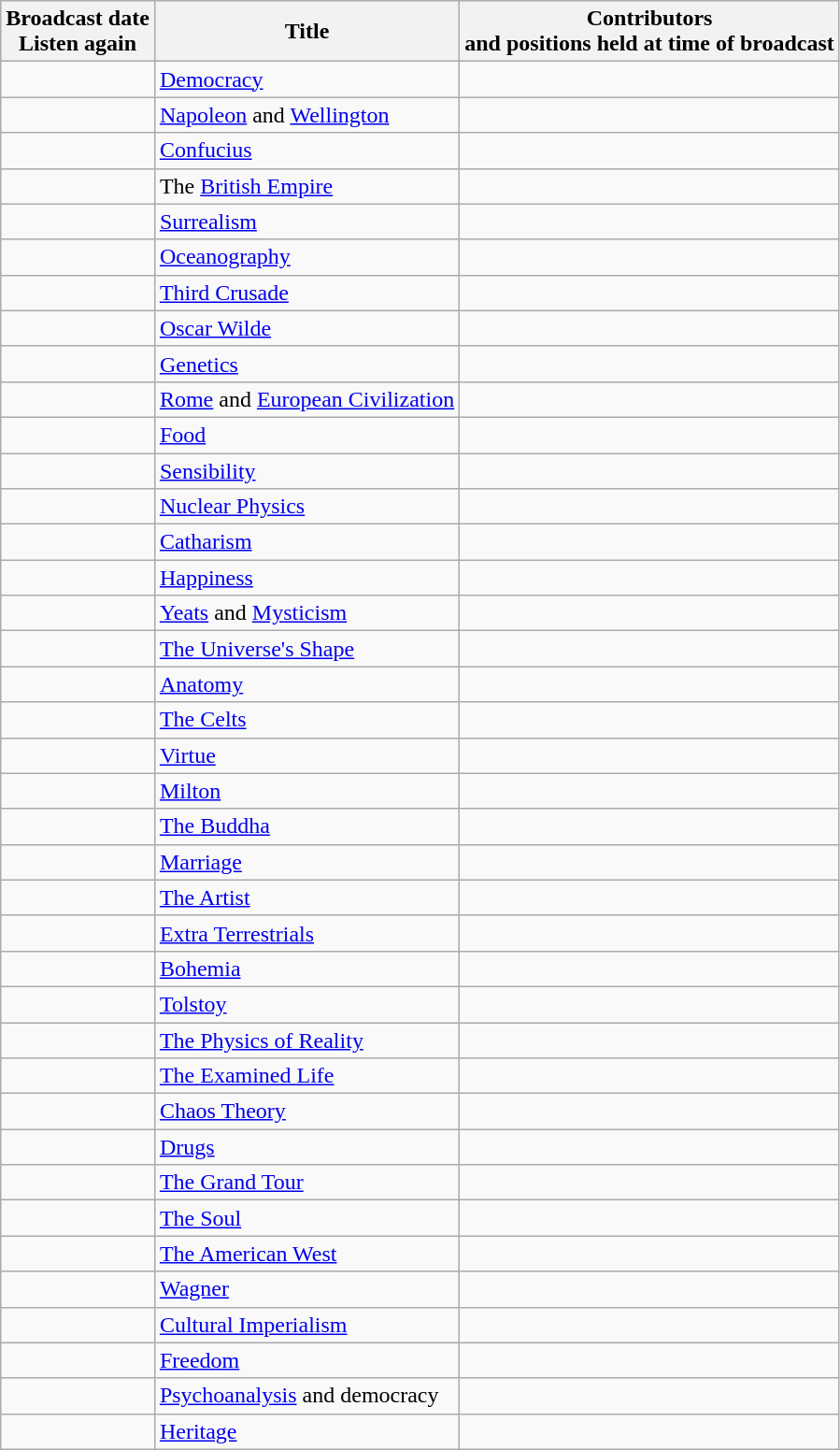<table class="wikitable">
<tr>
<th>Broadcast date <br> Listen again</th>
<th>Title</th>
<th>Contributors <br> and positions held at time of broadcast</th>
</tr>
<tr>
<td></td>
<td><a href='#'>Democracy</a></td>
<td></td>
</tr>
<tr>
<td></td>
<td><a href='#'>Napoleon</a> and <a href='#'>Wellington</a></td>
<td></td>
</tr>
<tr>
<td></td>
<td><a href='#'>Confucius</a></td>
<td></td>
</tr>
<tr>
<td></td>
<td>The <a href='#'>British Empire</a></td>
<td></td>
</tr>
<tr>
<td></td>
<td><a href='#'>Surrealism</a></td>
<td></td>
</tr>
<tr>
<td></td>
<td><a href='#'>Oceanography</a></td>
<td></td>
</tr>
<tr>
<td></td>
<td><a href='#'>Third Crusade</a></td>
<td></td>
</tr>
<tr>
<td></td>
<td><a href='#'>Oscar Wilde</a></td>
<td></td>
</tr>
<tr>
<td></td>
<td><a href='#'>Genetics</a></td>
<td></td>
</tr>
<tr>
<td></td>
<td><a href='#'>Rome</a> and <a href='#'>European Civilization</a></td>
<td></td>
</tr>
<tr>
<td></td>
<td><a href='#'>Food</a></td>
<td></td>
</tr>
<tr>
<td></td>
<td><a href='#'>Sensibility</a></td>
<td></td>
</tr>
<tr>
<td></td>
<td><a href='#'>Nuclear Physics</a></td>
<td></td>
</tr>
<tr>
<td></td>
<td><a href='#'>Catharism</a></td>
<td></td>
</tr>
<tr>
<td></td>
<td><a href='#'>Happiness</a></td>
<td></td>
</tr>
<tr>
<td></td>
<td><a href='#'>Yeats</a> and <a href='#'>Mysticism</a></td>
<td></td>
</tr>
<tr>
<td></td>
<td><a href='#'>The Universe's Shape</a></td>
<td></td>
</tr>
<tr>
<td></td>
<td><a href='#'>Anatomy</a></td>
<td></td>
</tr>
<tr>
<td></td>
<td><a href='#'>The Celts</a></td>
<td></td>
</tr>
<tr>
<td></td>
<td><a href='#'>Virtue</a></td>
<td></td>
</tr>
<tr>
<td></td>
<td><a href='#'>Milton</a></td>
<td></td>
</tr>
<tr>
<td></td>
<td><a href='#'>The Buddha</a></td>
<td></td>
</tr>
<tr>
<td></td>
<td><a href='#'>Marriage</a></td>
<td></td>
</tr>
<tr>
<td></td>
<td><a href='#'>The Artist</a></td>
<td></td>
</tr>
<tr>
<td></td>
<td><a href='#'>Extra Terrestrials</a></td>
<td></td>
</tr>
<tr>
<td></td>
<td><a href='#'>Bohemia</a></td>
<td></td>
</tr>
<tr>
<td></td>
<td><a href='#'>Tolstoy</a></td>
<td></td>
</tr>
<tr>
<td></td>
<td><a href='#'>The Physics of Reality</a></td>
<td></td>
</tr>
<tr>
<td></td>
<td><a href='#'>The Examined Life</a></td>
<td></td>
</tr>
<tr>
<td></td>
<td><a href='#'>Chaos Theory</a></td>
<td></td>
</tr>
<tr>
<td></td>
<td><a href='#'>Drugs</a></td>
<td></td>
</tr>
<tr>
<td></td>
<td><a href='#'>The Grand Tour</a></td>
<td></td>
</tr>
<tr>
<td></td>
<td><a href='#'>The Soul</a></td>
<td></td>
</tr>
<tr>
<td></td>
<td><a href='#'>The American West</a></td>
<td></td>
</tr>
<tr>
<td></td>
<td><a href='#'>Wagner</a></td>
<td></td>
</tr>
<tr>
<td></td>
<td><a href='#'>Cultural Imperialism</a></td>
<td></td>
</tr>
<tr>
<td></td>
<td><a href='#'>Freedom</a></td>
<td></td>
</tr>
<tr>
<td></td>
<td><a href='#'>Psychoanalysis</a> and democracy</td>
<td></td>
</tr>
<tr>
<td></td>
<td><a href='#'>Heritage</a></td>
<td></td>
</tr>
</table>
